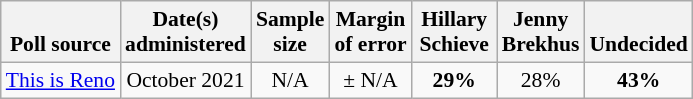<table class="wikitable" style="font-size:90%;text-align:center;">
<tr valign=bottom>
<th>Poll source</th>
<th>Date(s)<br>administered</th>
<th>Sample<br>size</th>
<th>Margin<br>of error</th>
<th style="width:50px;">Hillary Schieve</th>
<th style="width:50px;">Jenny Brekhus</th>
<th>Undecided</th>
</tr>
<tr>
<td style="text-align:left;"><a href='#'>This is Reno</a></td>
<td>October 2021</td>
<td>N/A</td>
<td>± N/A</td>
<td><strong>29%</strong></td>
<td>28%</td>
<td><strong>43%</strong></td>
</tr>
</table>
